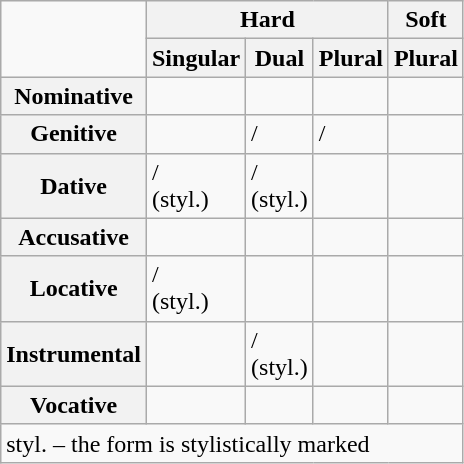<table class="wikitable">
<tr>
<td rowspan="2"></td>
<th colspan="3">Hard</th>
<th>Soft</th>
</tr>
<tr>
<th>Singular</th>
<th>Dual</th>
<th>Plural</th>
<th>Plural</th>
</tr>
<tr>
<th>Nominative</th>
<td></td>
<td></td>
<td></td>
<td></td>
</tr>
<tr>
<th>Genitive</th>
<td></td>
<td> / </td>
<td> / </td>
<td></td>
</tr>
<tr>
<th>Dative</th>
<td> /<br> (styl.)</td>
<td> /<br> (styl.)</td>
<td></td>
<td></td>
</tr>
<tr>
<th>Accusative</th>
<td></td>
<td></td>
<td></td>
<td></td>
</tr>
<tr>
<th>Locative</th>
<td> /<br> (styl.)</td>
<td></td>
<td></td>
<td></td>
</tr>
<tr>
<th>Instrumental</th>
<td></td>
<td> /<br> (styl.)</td>
<td></td>
<td></td>
</tr>
<tr>
<th>Vocative</th>
<td></td>
<td></td>
<td></td>
<td></td>
</tr>
<tr>
<td colspan="5">styl. – the form is stylistically marked</td>
</tr>
</table>
